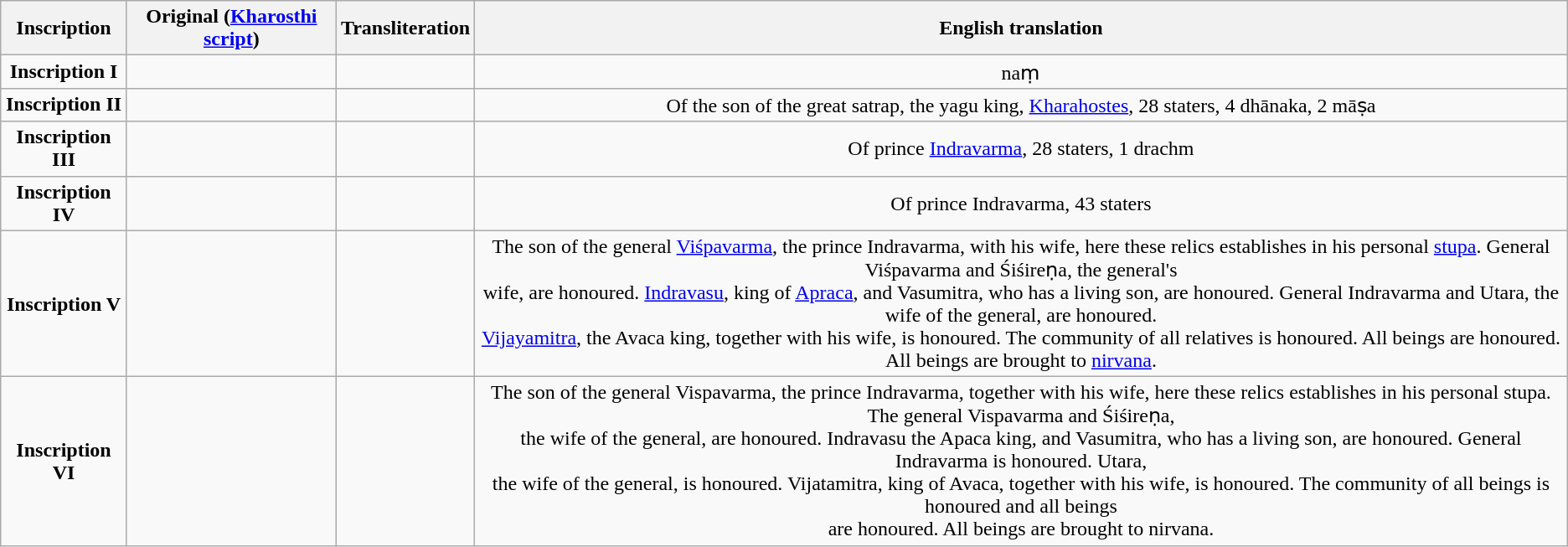<table class ="wikitable" style="text-align:center">
<tr>
<th>Inscription</th>
<th>Original (<a href='#'>Kharosthi script</a>)</th>
<th>Transliteration</th>
<th>English translation</th>
</tr>
<tr>
<td><strong>Inscription I</strong></td>
<td></td>
<td></td>
<td>naṃ</td>
</tr>
<tr>
<td><strong>Inscription II</strong></td>
<td></td>
<td></td>
<td>Of the son of the great satrap, the yagu king, <a href='#'>Kharahostes</a>, 28 staters, 4 dhānaka, 2 māṣa</td>
</tr>
<tr>
<td><strong>Inscription III</strong></td>
<td></td>
<td></td>
<td>Of prince <a href='#'>Indravarma</a>, 28 staters, 1 drachm</td>
</tr>
<tr>
<td><strong>Inscription IV</strong></td>
<td></td>
<td></td>
<td>Of prince Indravarma, 43 staters</td>
</tr>
<tr>
<td><strong>Inscription V</strong></td>
<td></td>
<td></td>
<td>The son of the general <a href='#'>Viśpavarma</a>, the prince Indravarma, with his wife, here these relics establishes in his personal <a href='#'>stupa</a>. General Viśpavarma and Śiśireṇa, the general's<br>wife, are honoured. <a href='#'>Indravasu</a>, king of <a href='#'>Apraca</a>, and Vasumitra, who has a living son, are honoured. General Indravarma and Utara, the wife of the general, are honoured.<br><a href='#'>Vijayamitra</a>, the Avaca king, together with his wife, is honoured. The community of all relatives is honoured. All beings are honoured. All beings are brought to <a href='#'>nirvana</a>.</td>
</tr>
<tr>
<td><strong>Inscription VI</strong></td>
<td></td>
<td></td>
<td>The son of the general Vispavarma, the prince Indravarma, together with his wife, here these relics establishes in his personal stupa. The general Vispavarma and Śiśireṇa,<br>the wife of the general, are honoured. Indravasu the Apaca king, and Vasumitra, who has a living son, are honoured. General Indravarma is honoured. Utara,<br>the wife of the general, is honoured. Vijatamitra, king  of Avaca, together with his wife, is honoured. The community of all beings is honoured and all beings<br>are honoured. All beings are brought to nirvana.</td>
</tr>
</table>
